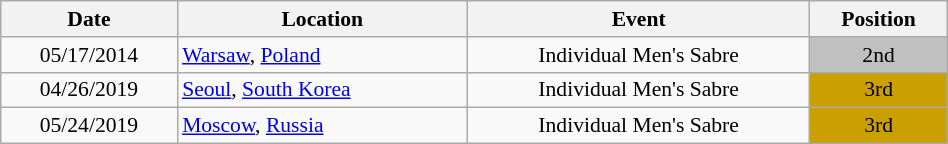<table class="wikitable" width="50%" style="font-size:90%; text-align:center;">
<tr>
<th>Date</th>
<th>Location</th>
<th>Event</th>
<th>Position</th>
</tr>
<tr>
<td>05/17/2014</td>
<td rowspan="1" align="left"> <a href='#'>Warsaw</a>, <a href='#'>Poland</a></td>
<td>Individual Men's Sabre</td>
<td bgcolor="silver">2nd</td>
</tr>
<tr>
<td>04/26/2019</td>
<td rowspan="1" align="left"> <a href='#'>Seoul</a>, <a href='#'>South Korea</a></td>
<td>Individual Men's Sabre</td>
<td bgcolor="caramel">3rd</td>
</tr>
<tr>
<td>05/24/2019</td>
<td rowspan="1" align="left"> <a href='#'>Moscow</a>, <a href='#'>Russia</a></td>
<td>Individual Men's Sabre</td>
<td bgcolor="caramel">3rd</td>
</tr>
</table>
